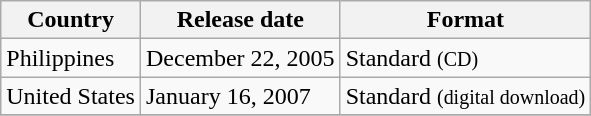<table class="wikitable">
<tr>
<th>Country</th>
<th>Release date</th>
<th>Format</th>
</tr>
<tr>
<td>Philippines</td>
<td>December 22, 2005</td>
<td>Standard <small>(CD)</small></td>
</tr>
<tr>
<td>United States</td>
<td>January 16, 2007</td>
<td>Standard <small>(digital download)</small></td>
</tr>
<tr>
</tr>
</table>
